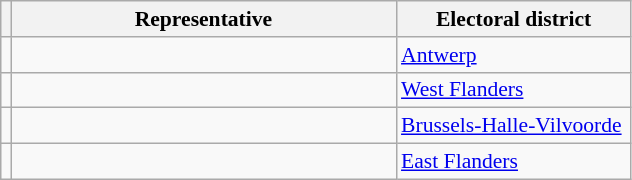<table class="sortable wikitable" style="text-align:left; font-size:90%">
<tr>
<th></th>
<th width="250">Representative</th>
<th width="150">Electoral district</th>
</tr>
<tr>
<td></td>
<td align=left></td>
<td><a href='#'>Antwerp</a></td>
</tr>
<tr>
<td></td>
<td align=left></td>
<td><a href='#'>West Flanders</a></td>
</tr>
<tr>
<td></td>
<td align=left></td>
<td><a href='#'>Brussels-Halle-Vilvoorde</a></td>
</tr>
<tr>
<td></td>
<td align=left></td>
<td><a href='#'>East Flanders</a></td>
</tr>
</table>
